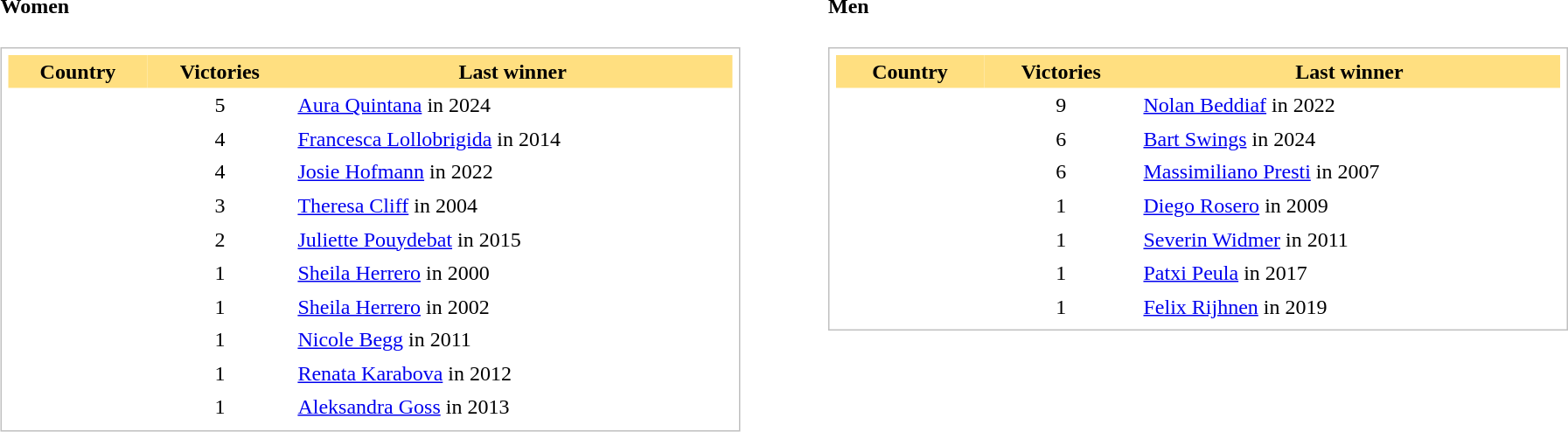<table width="100%">
<tr>
<td valign="top" width="50%"><br><h4>Women</h4><table class="sortable" cellpadding="4" cellspacing="0"  style="border: 1px solid silver; color: black; margin: 0 0 0.5em 0; background-color: white; padding: 5px; text-align: left; vertical-align: top; line-height: 1.1em;" width="90%">
<tr>
<th scope=col; align="center" bgcolor="FFDF80">Country</th>
<th scope=col; align="center" bgcolor="FFDF80">Victories</th>
<th scope=col; align="center" bgcolor="FFDF80">Last winner</th>
</tr>
<tr>
<td></td>
<td align="center">5</td>
<td><a href='#'>Aura Quintana</a> in 2024</td>
</tr>
<tr>
<td></td>
<td align="center">4</td>
<td><a href='#'>Francesca Lollobrigida</a> in 2014</td>
</tr>
<tr>
<td></td>
<td align="center">4</td>
<td><a href='#'>Josie Hofmann</a> in 2022</td>
</tr>
<tr>
<td></td>
<td align="center">3</td>
<td><a href='#'>Theresa Cliff</a> in 2004</td>
</tr>
<tr>
<td></td>
<td align="center">2</td>
<td><a href='#'>Juliette Pouydebat</a> in 2015</td>
</tr>
<tr>
<td></td>
<td align="center">1</td>
<td><a href='#'>Sheila Herrero</a> in 2000</td>
</tr>
<tr>
<td></td>
<td align="center">1</td>
<td><a href='#'>Sheila Herrero</a> in 2002</td>
</tr>
<tr>
<td></td>
<td align="center">1</td>
<td><a href='#'>Nicole Begg</a> in 2011</td>
</tr>
<tr>
<td></td>
<td align="center">1</td>
<td><a href='#'>Renata Karabova</a> in 2012</td>
</tr>
<tr>
<td></td>
<td align="center">1</td>
<td><a href='#'>Aleksandra Goss</a> in 2013</td>
</tr>
</table>
</td>
<td valign="top" width="50%"><br><h4>Men</h4><table class="sortable" cellpadding="4" cellspacing="0"  style="border: 1px solid silver; color: black; margin: 0 0 0.5em 0; background-color: white; padding: 5px; text-align: left; vertical-align: top; line-height: 1.1em;" width="90%">
<tr>
<th scope=col; align="center" bgcolor="FFDF80">Country</th>
<th scope=col; align="center" bgcolor="FFDF80">Victories</th>
<th scope=col; align="center" bgcolor="FFDF80">Last winner</th>
</tr>
<tr>
<td></td>
<td align="center">9</td>
<td><a href='#'>Nolan Beddiaf</a> in 2022</td>
</tr>
<tr>
<td></td>
<td align="center">6</td>
<td><a href='#'>Bart Swings</a> in 2024</td>
</tr>
<tr>
<td></td>
<td align="center">6</td>
<td><a href='#'>Massimiliano Presti</a> in 2007</td>
</tr>
<tr>
<td></td>
<td align="center">1</td>
<td><a href='#'>Diego Rosero</a> in 2009</td>
</tr>
<tr>
<td></td>
<td align="center">1</td>
<td><a href='#'>Severin Widmer</a> in 2011</td>
</tr>
<tr>
<td></td>
<td align="center">1</td>
<td><a href='#'>Patxi Peula</a> in 2017</td>
</tr>
<tr>
<td></td>
<td align="center">1</td>
<td><a href='#'>Felix Rijhnen</a> in 2019</td>
</tr>
</table>
</td>
</tr>
</table>
